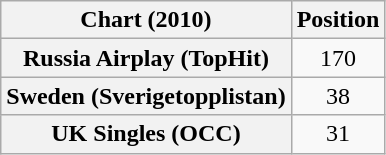<table class="wikitable plainrowheaders sortable">
<tr>
<th>Chart (2010)</th>
<th>Position</th>
</tr>
<tr>
<th scope="row">Russia Airplay (TopHit)</th>
<td style="text-align:center;">170</td>
</tr>
<tr>
<th scope="row">Sweden (Sverigetopplistan)</th>
<td style="text-align:center;">38</td>
</tr>
<tr>
<th scope="row">UK Singles (OCC)</th>
<td style="text-align:center;">31</td>
</tr>
</table>
